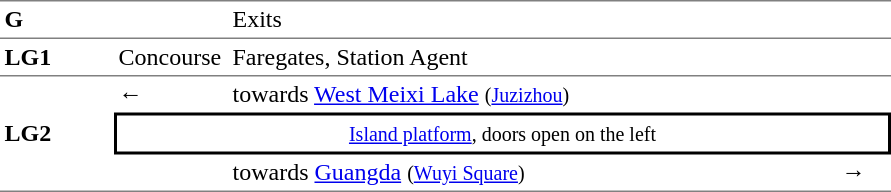<table table border=0 cellspacing=0 cellpadding=3>
<tr>
<td style="border-bottom:solid 1px gray; border-top:solid 1px gray;" valign=top><strong>G</strong></td>
<td style="border-bottom:solid 1px gray; border-top:solid 1px gray;" valign=top></td>
<td style="border-bottom:solid 1px gray; border-top:solid 1px gray;" valign=top>Exits</td>
<td style="border-bottom:solid 1px gray; border-top:solid 1px gray;" valign=top></td>
</tr>
<tr>
<td style="border-bottom:solid 1px gray;" width=70><strong>LG1</strong></td>
<td style="border-bottom:solid 1px gray;" width=70>Concourse</td>
<td style="border-bottom:solid 1px gray;" width=400>Faregates, Station Agent</td>
<td style="border-bottom:solid 1px gray;" width=30></td>
</tr>
<tr>
<td style="border-bottom:solid 1px gray;" rowspan=3><strong>LG2</strong></td>
<td>←</td>
<td> towards <a href='#'>West Meixi Lake</a> <small>(<a href='#'>Juzizhou</a>)</small></td>
<td></td>
</tr>
<tr>
<td style="border-right:solid 2px black;border-left:solid 2px black;border-top:solid 2px black;border-bottom:solid 2px black;text-align:center;" colspan=3><small><a href='#'>Island platform</a>, doors open on the left</small></td>
</tr>
<tr>
<td style="border-bottom:solid 1px gray;"></td>
<td style="border-bottom:solid 1px gray;"> towards <a href='#'>Guangda</a> <small>(<a href='#'>Wuyi Square</a>)</small></td>
<td style="border-bottom:solid 1px gray;">→</td>
</tr>
<tr>
</tr>
</table>
